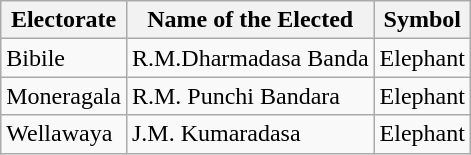<table class="wikitable" border="1">
<tr>
<th>Electorate</th>
<th>Name of the Elected</th>
<th>Symbol</th>
</tr>
<tr>
<td>Bibile</td>
<td>R.M.Dharmadasa Banda</td>
<td>Elephant</td>
</tr>
<tr>
<td>Moneragala</td>
<td>R.M. Punchi Bandara</td>
<td>Elephant</td>
</tr>
<tr>
<td>Wellawaya</td>
<td>J.M. Kumaradasa</td>
<td>Elephant</td>
</tr>
</table>
